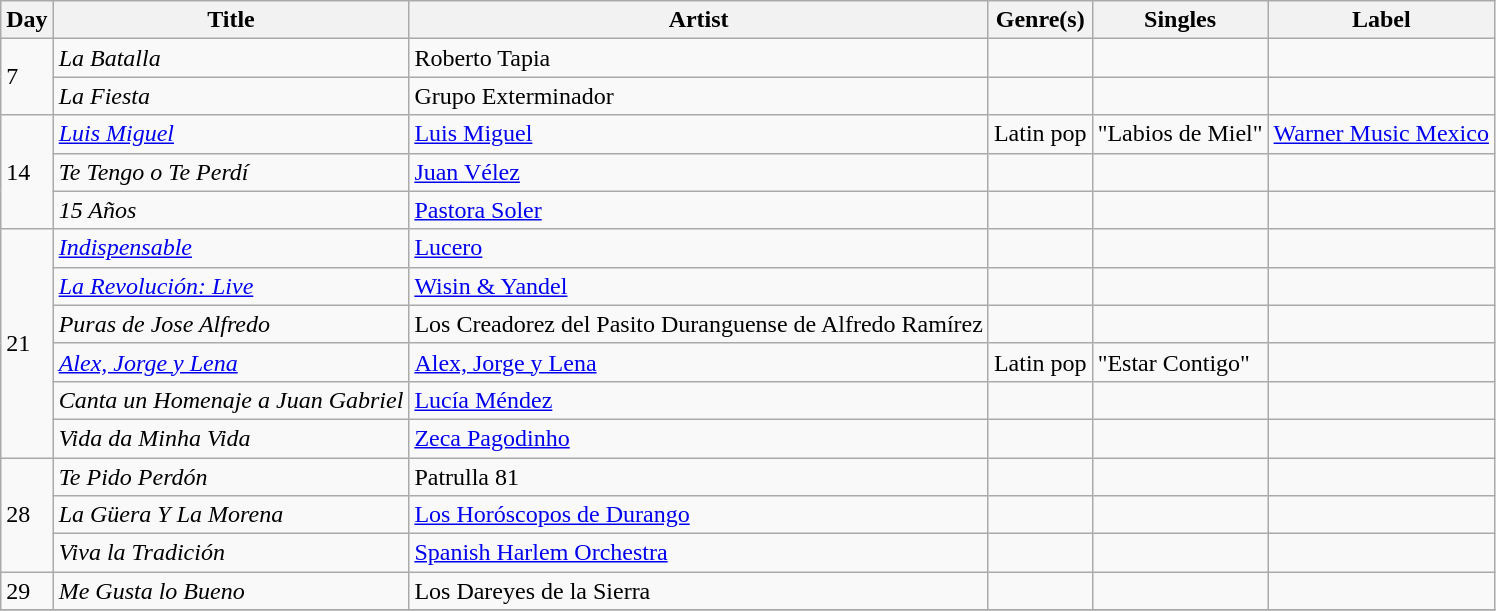<table class="wikitable sortable" style="text-align: left;">
<tr>
<th>Day</th>
<th>Title</th>
<th>Artist</th>
<th>Genre(s)</th>
<th>Singles</th>
<th>Label</th>
</tr>
<tr>
<td rowspan="2">7</td>
<td><em>La Batalla</em></td>
<td>Roberto Tapia</td>
<td></td>
<td></td>
<td></td>
</tr>
<tr>
<td><em>La Fiesta</em></td>
<td>Grupo Exterminador</td>
<td></td>
<td></td>
<td></td>
</tr>
<tr>
<td rowspan="3">14</td>
<td><em><a href='#'>Luis Miguel</a></em></td>
<td><a href='#'>Luis Miguel</a></td>
<td>Latin pop</td>
<td>"Labios de Miel"</td>
<td><a href='#'>Warner Music Mexico</a></td>
</tr>
<tr>
<td><em>Te Tengo o Te Perdí</em></td>
<td><a href='#'>Juan Vélez</a></td>
<td></td>
<td></td>
<td></td>
</tr>
<tr>
<td><em>15 Años</em></td>
<td><a href='#'>Pastora Soler</a></td>
<td></td>
<td></td>
<td></td>
</tr>
<tr>
<td rowspan="6">21</td>
<td><em><a href='#'>Indispensable</a></em></td>
<td><a href='#'>Lucero</a></td>
<td></td>
<td></td>
<td></td>
</tr>
<tr>
<td><em><a href='#'>La Revolución: Live</a></em></td>
<td><a href='#'>Wisin & Yandel</a></td>
<td></td>
<td></td>
<td></td>
</tr>
<tr>
<td><em>Puras de Jose Alfredo</em></td>
<td>Los Creadorez del Pasito Duranguense de Alfredo Ramírez</td>
<td></td>
<td></td>
<td></td>
</tr>
<tr>
<td><em><a href='#'>Alex, Jorge y Lena</a></em></td>
<td><a href='#'>Alex, Jorge y Lena</a></td>
<td>Latin pop</td>
<td>"Estar Contigo"</td>
<td></td>
</tr>
<tr>
<td><em>Canta un Homenaje a Juan Gabriel</em></td>
<td><a href='#'>Lucía Méndez</a></td>
<td></td>
<td></td>
<td></td>
</tr>
<tr>
<td><em>Vida da Minha Vida</em></td>
<td><a href='#'>Zeca Pagodinho</a></td>
<td></td>
<td></td>
<td></td>
</tr>
<tr>
<td rowspan="3">28</td>
<td><em>Te Pido Perdón</em></td>
<td>Patrulla 81</td>
<td></td>
<td></td>
<td></td>
</tr>
<tr>
<td><em>La Güera Y La Morena</em></td>
<td><a href='#'>Los Horóscopos de Durango</a></td>
<td></td>
<td></td>
<td></td>
</tr>
<tr>
<td><em>Viva la Tradición</em></td>
<td><a href='#'>Spanish Harlem Orchestra</a></td>
<td></td>
<td></td>
<td></td>
</tr>
<tr>
<td>29</td>
<td><em>Me Gusta lo Bueno</em></td>
<td>Los Dareyes de la Sierra</td>
<td></td>
<td></td>
<td></td>
</tr>
<tr>
</tr>
</table>
